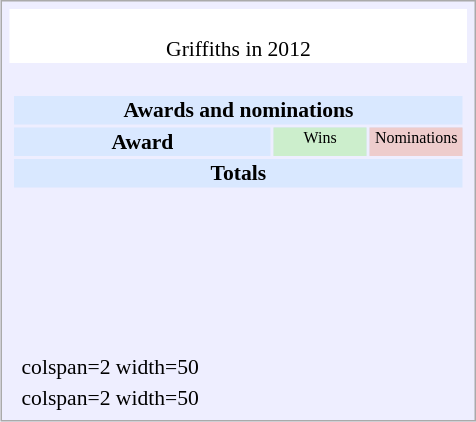<table class="infobox" style="width:22em; text-align:left; font-size:90%; vertical-align:middle; background:#eef;">
<tr style="background:white;">
<td colspan="3" style="text-align:center;"><br>Griffiths in 2012</td>
</tr>
<tr>
<td colspan="3"><br><table class="collapsible collapsed" style="width:100%;">
<tr>
<th colspan="3" style="background:#d9e8ff; text-align:center;">Awards and nominations</th>
</tr>
<tr style="background:#d9e8ff; text-align:center;">
<th style="vertical-align: middle;">Award</th>
<td style="background:#cec; font-size:8pt; width:60px;">Wins</td>
<td style="background:#ecc; font-size:8pt; width:60px;">Nominations</td>
</tr>
<tr style="background:#d9e8ff;">
<td colspan="3" style="text-align:center;"><strong>Totals</strong></td>
</tr>
<tr>
<td style="text-align:center;"><br></td>
<td></td>
<td></td>
</tr>
<tr>
<td style="text-align:center;"><br></td>
<td></td>
<td></td>
</tr>
<tr>
<td style="text-align:center;"><br></td>
<td></td>
<td></td>
</tr>
<tr>
<td style="text-align:center;"><br></td>
<td></td>
<td></td>
</tr>
<tr>
<td style="text-align:center;"><br></td>
<td></td>
<td></td>
</tr>
</table>
</td>
</tr>
<tr>
<td></td>
<td>colspan=2 width=50 </td>
</tr>
<tr>
<td></td>
<td>colspan=2 width=50 </td>
</tr>
</table>
